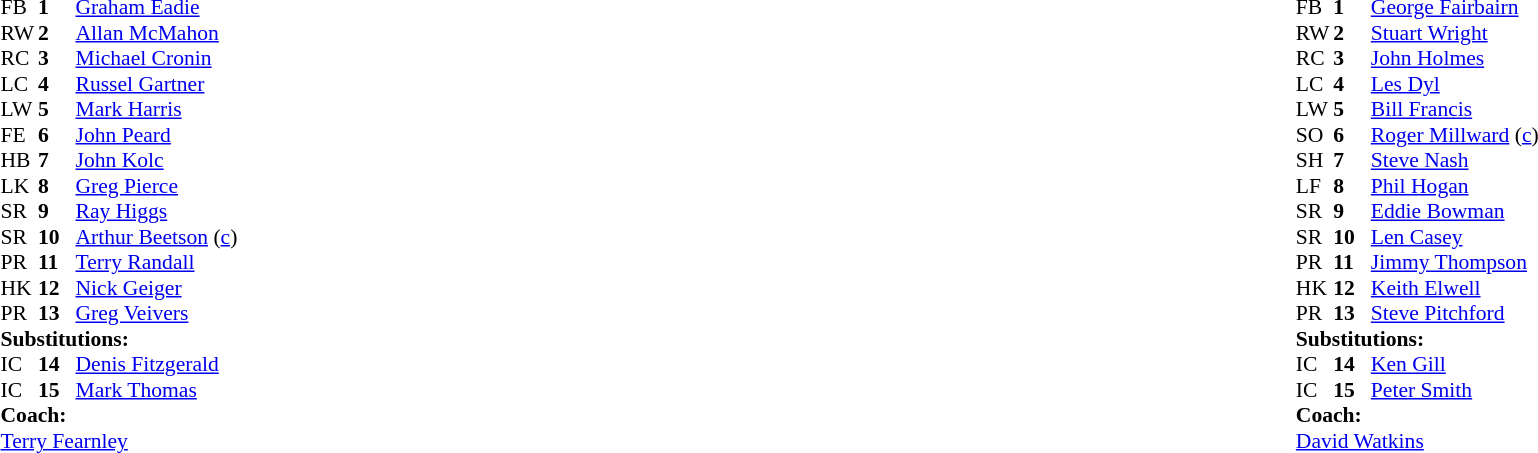<table width="100%">
<tr>
<td valign="top" width="50%"><br><table style="font-size: 90%" cellspacing="0" cellpadding="0">
<tr>
<th width="25"></th>
<th width="25"></th>
</tr>
<tr>
<td>FB</td>
<td><strong>1</strong></td>
<td><a href='#'>Graham Eadie</a></td>
</tr>
<tr>
<td>RW</td>
<td><strong>2</strong></td>
<td><a href='#'>Allan McMahon</a></td>
</tr>
<tr>
<td>RC</td>
<td><strong>3</strong></td>
<td><a href='#'>Michael Cronin</a></td>
</tr>
<tr>
<td>LC</td>
<td><strong>4</strong></td>
<td><a href='#'>Russel Gartner</a></td>
</tr>
<tr>
<td>LW</td>
<td><strong>5</strong></td>
<td><a href='#'>Mark Harris</a></td>
</tr>
<tr>
<td>FE</td>
<td><strong>6</strong></td>
<td><a href='#'>John Peard</a></td>
</tr>
<tr>
<td>HB</td>
<td><strong>7</strong></td>
<td><a href='#'>John Kolc</a></td>
</tr>
<tr>
<td>LK</td>
<td><strong>8</strong></td>
<td><a href='#'>Greg Pierce</a></td>
</tr>
<tr>
<td>SR</td>
<td><strong>9</strong></td>
<td><a href='#'>Ray Higgs</a></td>
</tr>
<tr>
<td>SR</td>
<td><strong>10</strong></td>
<td><a href='#'>Arthur Beetson</a> (<a href='#'>c</a>)</td>
</tr>
<tr>
<td>PR</td>
<td><strong>11</strong></td>
<td><a href='#'>Terry Randall</a></td>
</tr>
<tr>
<td>HK</td>
<td><strong>12</strong></td>
<td><a href='#'>Nick Geiger</a></td>
</tr>
<tr>
<td>PR</td>
<td><strong>13</strong></td>
<td><a href='#'>Greg Veivers</a></td>
</tr>
<tr>
<td colspan=3><strong>Substitutions:</strong></td>
</tr>
<tr>
<td>IC</td>
<td><strong>14</strong></td>
<td><a href='#'>Denis Fitzgerald</a></td>
</tr>
<tr>
<td>IC</td>
<td><strong>15</strong></td>
<td><a href='#'>Mark Thomas</a></td>
</tr>
<tr>
<td colspan=3><strong>Coach:</strong></td>
</tr>
<tr>
<td colspan="4"> <a href='#'>Terry Fearnley</a></td>
</tr>
</table>
</td>
<td valign="top" width="50%"><br><table style="font-size: 90%" cellspacing="0" cellpadding="0" align="center">
<tr>
<th width="25"></th>
<th width="25"></th>
</tr>
<tr>
<td>FB</td>
<td><strong>1</strong></td>
<td><a href='#'>George Fairbairn</a></td>
</tr>
<tr>
<td>RW</td>
<td><strong>2</strong></td>
<td><a href='#'>Stuart Wright</a></td>
</tr>
<tr>
<td>RC</td>
<td><strong>3</strong></td>
<td><a href='#'>John Holmes</a></td>
</tr>
<tr>
<td>LC</td>
<td><strong>4</strong></td>
<td><a href='#'>Les Dyl</a></td>
</tr>
<tr>
<td>LW</td>
<td><strong>5</strong></td>
<td><a href='#'>Bill Francis</a></td>
</tr>
<tr>
<td>SO</td>
<td><strong>6</strong></td>
<td><a href='#'>Roger Millward</a> (<a href='#'>c</a>)</td>
</tr>
<tr>
<td>SH</td>
<td><strong>7</strong></td>
<td><a href='#'>Steve Nash</a></td>
</tr>
<tr>
<td>LF</td>
<td><strong>8</strong></td>
<td><a href='#'>Phil Hogan</a></td>
</tr>
<tr>
<td>SR</td>
<td><strong>9</strong></td>
<td><a href='#'>Eddie Bowman</a></td>
</tr>
<tr>
<td>SR</td>
<td><strong>10</strong></td>
<td><a href='#'>Len Casey</a></td>
</tr>
<tr>
<td>PR</td>
<td><strong>11</strong></td>
<td><a href='#'>Jimmy Thompson</a></td>
</tr>
<tr>
<td>HK</td>
<td><strong>12</strong></td>
<td><a href='#'>Keith Elwell</a></td>
</tr>
<tr>
<td>PR</td>
<td><strong>13</strong></td>
<td><a href='#'>Steve Pitchford</a></td>
</tr>
<tr>
<td colspan=3><strong>Substitutions:</strong></td>
</tr>
<tr>
<td>IC</td>
<td><strong>14</strong></td>
<td><a href='#'>Ken Gill</a></td>
</tr>
<tr>
<td>IC</td>
<td><strong>15</strong></td>
<td><a href='#'>Peter Smith</a></td>
</tr>
<tr>
<td colspan=3><strong>Coach:</strong></td>
</tr>
<tr>
<td colspan="4"> <a href='#'>David Watkins</a></td>
</tr>
</table>
</td>
</tr>
</table>
